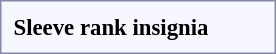<table style="border:1px solid #8888aa; background-color:#f7f8ff; padding:5px; font-size:95%; margin: 0px 12px 12px 0px;">
<tr style="text-align:center;">
<td rowspan=2><strong>Sleeve rank insignia</strong></td>
<td colspan=10 rowspan=2></td>
<td colspan=6></td>
<td colspan=3></td>
<td colspan=3></td>
<td colspan=2 rowspan=2></td>
<td colspan=2></td>
<td colspan=2></td>
<td colspan=2></td>
<td colspan=1></td>
</tr>
<tr style="text-align:center;">
<td colspan=6></td>
<td colspan=3></td>
<td colspan=3></td>
<td colspan=2></td>
<td colspan=2></td>
<td colspan=2></td>
<td colspan=1></td>
</tr>
</table>
